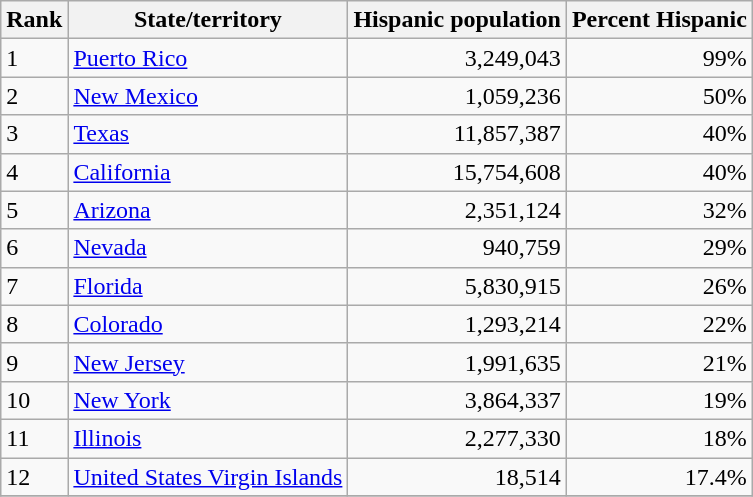<table class="wikitable sortable mw-collapsible mw-collapsed">
<tr>
<th>Rank</th>
<th>State/territory</th>
<th>Hispanic population</th>
<th>Percent Hispanic</th>
</tr>
<tr>
<td>1</td>
<td><a href='#'>Puerto Rico</a></td>
<td style="text-align:right;">3,249,043</td>
<td style="text-align:right;">99%</td>
</tr>
<tr>
<td>2</td>
<td><a href='#'>New Mexico</a></td>
<td style="text-align:right;">1,059,236</td>
<td style="text-align:right;">50%</td>
</tr>
<tr>
<td>3</td>
<td><a href='#'>Texas</a></td>
<td style="text-align:right;">11,857,387</td>
<td style="text-align:right;">40%</td>
</tr>
<tr>
<td>4</td>
<td><a href='#'>California</a></td>
<td style="text-align:right;">15,754,608</td>
<td style="text-align:right;">40%</td>
</tr>
<tr>
<td>5</td>
<td><a href='#'>Arizona</a></td>
<td style="text-align:right;">2,351,124</td>
<td style="text-align:right;">32%</td>
</tr>
<tr>
<td>6</td>
<td><a href='#'>Nevada</a></td>
<td style="text-align:right;">940,759</td>
<td style="text-align:right;">29%</td>
</tr>
<tr>
<td>7</td>
<td><a href='#'>Florida</a></td>
<td style="text-align:right;">5,830,915</td>
<td style="text-align:right;">26%</td>
</tr>
<tr>
<td>8</td>
<td><a href='#'>Colorado</a></td>
<td style="text-align:right;">1,293,214</td>
<td style="text-align:right;">22%</td>
</tr>
<tr>
<td>9</td>
<td><a href='#'>New Jersey</a></td>
<td style="text-align:right;">1,991,635</td>
<td style="text-align:right;">21%</td>
</tr>
<tr>
<td>10</td>
<td><a href='#'>New York</a></td>
<td style="text-align:right;">3,864,337</td>
<td style="text-align:right;">19%</td>
</tr>
<tr>
<td>11</td>
<td><a href='#'>Illinois</a></td>
<td style="text-align:right;">2,277,330</td>
<td style="text-align:right;">18%</td>
</tr>
<tr>
<td>12</td>
<td><a href='#'>United States Virgin Islands</a></td>
<td style="text-align:right;">18,514</td>
<td style="text-align:right;">17.4%</td>
</tr>
<tr>
</tr>
</table>
